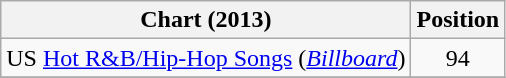<table class="wikitable">
<tr>
<th scope="col">Chart (2013)</th>
<th scope="col">Position</th>
</tr>
<tr>
<td>US <a href='#'>Hot R&B/Hip-Hop Songs</a> (<em><a href='#'>Billboard</a></em>)</td>
<td style="text-align:center;">94</td>
</tr>
<tr>
</tr>
</table>
